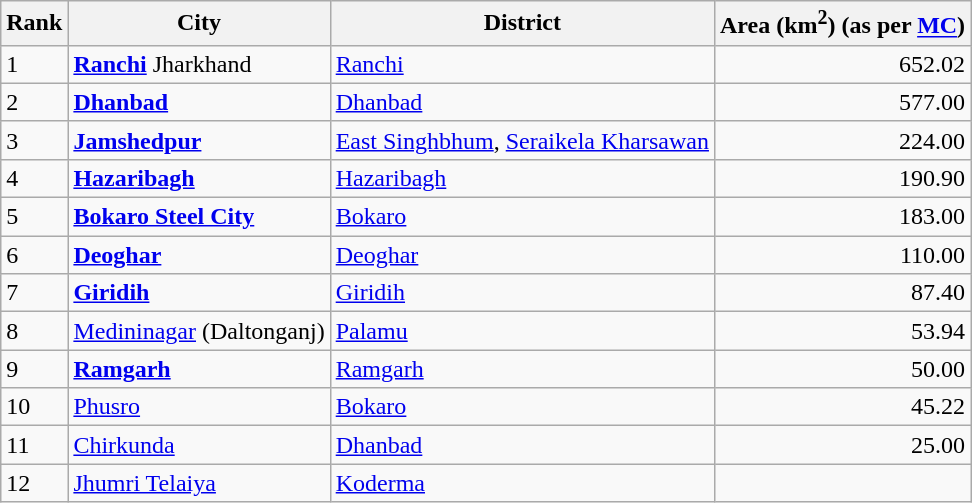<table class="wikitable sortable">
<tr>
<th>Rank</th>
<th>City</th>
<th>District</th>
<th>Area (km<sup>2</sup>) (as per <a href='#'>MC</a>)</th>
</tr>
<tr>
<td>1</td>
<td><strong><a href='#'>Ranchi</a></strong> Jharkhand</td>
<td><a href='#'>Ranchi</a></td>
<td style="text-align:right">652.02</td>
</tr>
<tr>
<td>2</td>
<td><strong><a href='#'>Dhanbad</a></strong></td>
<td><a href='#'>Dhanbad</a></td>
<td style="text-align:right">577.00</td>
</tr>
<tr>
<td>3</td>
<td><strong><a href='#'>Jamshedpur</a></strong></td>
<td><a href='#'>East Singhbhum</a>, <a href='#'>Seraikela Kharsawan</a></td>
<td style="text-align:right">224.00</td>
</tr>
<tr>
<td>4</td>
<td><strong><a href='#'>Hazaribagh</a></strong></td>
<td><a href='#'>Hazaribagh</a></td>
<td style="text-align:right">190.90</td>
</tr>
<tr>
<td>5</td>
<td><strong><a href='#'>Bokaro Steel City</a></strong></td>
<td><a href='#'>Bokaro</a></td>
<td style="text-align:right">183.00</td>
</tr>
<tr>
<td>6</td>
<td><strong><a href='#'>Deoghar</a></strong></td>
<td><a href='#'>Deoghar</a></td>
<td style="text-align:right">110.00</td>
</tr>
<tr>
<td>7</td>
<td><strong><a href='#'>Giridih</a></strong></td>
<td><a href='#'>Giridih</a></td>
<td style="text-align:right">87.40</td>
</tr>
<tr>
<td>8</td>
<td><a href='#'>Medininagar</a> (Daltonganj)</td>
<td><a href='#'>Palamu</a></td>
<td style="text-align:right">53.94</td>
</tr>
<tr>
<td>9</td>
<td><strong><a href='#'>Ramgarh</a></strong></td>
<td><a href='#'>Ramgarh</a></td>
<td style="text-align:right">50.00</td>
</tr>
<tr>
<td>10</td>
<td><a href='#'>Phusro</a></td>
<td><a href='#'>Bokaro</a></td>
<td style="text-align:right">45.22</td>
</tr>
<tr>
<td>11</td>
<td><a href='#'>Chirkunda</a></td>
<td><a href='#'>Dhanbad</a></td>
<td style="text-align:right">25.00</td>
</tr>
<tr>
<td>12</td>
<td><a href='#'>Jhumri Telaiya</a></td>
<td><a href='#'>Koderma</a></td>
<td style="text-align:right"></td>
</tr>
</table>
